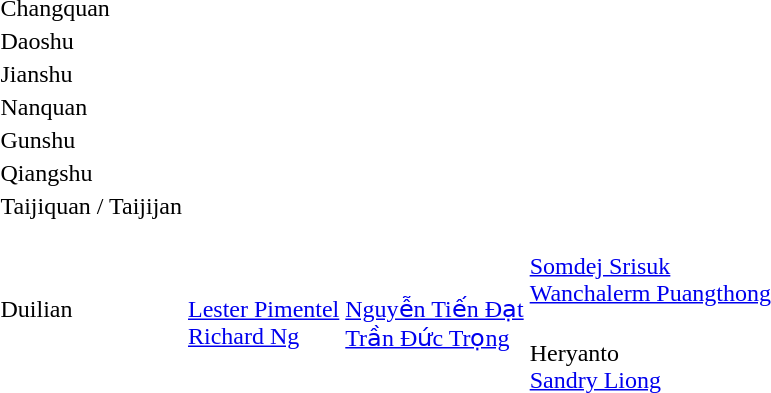<table>
<tr>
<td>Changquan</td>
<td nowrap></td>
<td></td>
<td></td>
</tr>
<tr>
<td>Daoshu</td>
<td></td>
<td></td>
<td></td>
</tr>
<tr>
<td>Jianshu</td>
<td></td>
<td></td>
<td></td>
</tr>
<tr>
<td>Nanquan</td>
<td></td>
<td></td>
<td></td>
</tr>
<tr>
<td>Gunshu</td>
<td></td>
<td nowrap></td>
<td nowrap></td>
</tr>
<tr>
<td>Qiangshu</td>
<td></td>
<td nowrap></td>
<td></td>
</tr>
<tr>
<td>Taijiquan / Taijijan</td>
<td></td>
<td></td>
<td></td>
</tr>
<tr>
<td rowspan="2">Duilian</td>
<td rowspan="2"> <br> <a href='#'>Lester Pimentel</a> <br> <a href='#'>Richard Ng</a></td>
<td rowspan="2"> <br> <a href='#'>Nguyễn Tiến Đạt</a> <br> <a href='#'>Trần Đức Trọng</a></td>
<td nowrap>  <br> <a href='#'>Somdej Srisuk</a> <br> <a href='#'>Wanchalerm Puangthong</a></td>
</tr>
<tr>
<td>  <br> Heryanto <br> <a href='#'>Sandry Liong</a></td>
</tr>
</table>
